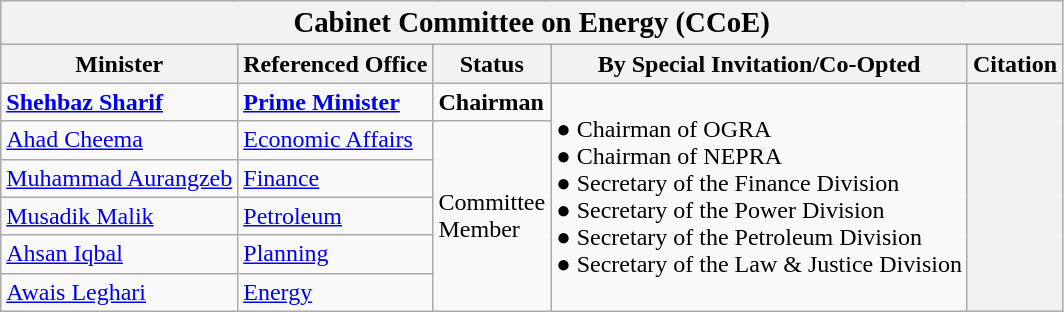<table class="wikitable sortable mw-collapsible mw-collapsed">
<tr>
<th colspan="5"><big>Cabinet Committee on Energy (CCoE)</big></th>
</tr>
<tr>
<th>Minister</th>
<th>Referenced Office</th>
<th>Status</th>
<th>By Special Invitation/Co-Opted</th>
<th>Citation</th>
</tr>
<tr>
<td><strong><a href='#'>Shehbaz Sharif</a></strong></td>
<td><a href='#'><strong>Prime Minister</strong></a></td>
<td><strong>Chairman</strong></td>
<td rowspan="6">● Chairman of OGRA<br>● Chairman of NEPRA<br>● Secretary of the Finance Division<br>● Secretary of the Power Division<br>● Secretary of the Petroleum Division<br>● Secretary of the Law & Justice Division</td>
<th rowspan="6"></th>
</tr>
<tr>
<td><a href='#'>Ahad Cheema</a></td>
<td><a href='#'>Economic Affairs</a></td>
<td rowspan="5">Committee<br>Member</td>
</tr>
<tr>
<td><a href='#'>Muhammad Aurangzeb</a></td>
<td><a href='#'>Finance</a></td>
</tr>
<tr>
<td><a href='#'>Musadik Malik</a></td>
<td><a href='#'>Petroleum</a></td>
</tr>
<tr>
<td><a href='#'>Ahsan Iqbal</a></td>
<td><a href='#'>Planning</a></td>
</tr>
<tr>
<td><a href='#'>Awais Leghari</a></td>
<td><a href='#'>Energy</a></td>
</tr>
</table>
